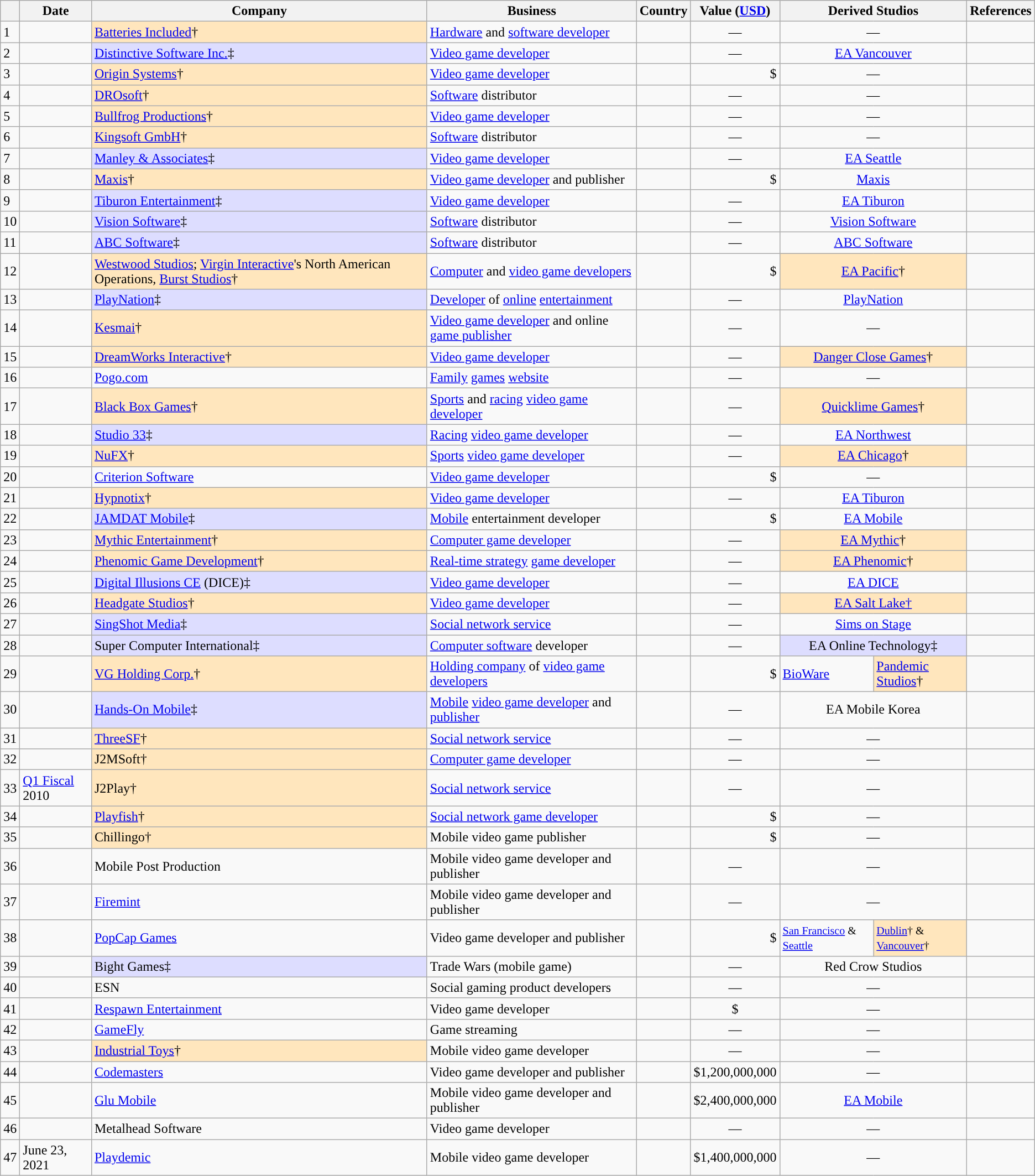<table class="wikitable sortable sticky-header" id="EAquisition">
<tr>
<th></th>
<th>Date</th>
<th>Company</th>
<th>Business</th>
<th>Country</th>
<th>Value (<a href='#'>USD</a>)</th>
<th class="unsortable" colspan="2">Derived Studios</th>
<th class="unsortable">References</th>
</tr>
<tr>
<td>1</td>
<td></td>
<td style="background:#ffe6bd;"><a href='#'>Batteries Included</a>†</td>
<td><a href='#'>Hardware</a> and <a href='#'>software developer</a></td>
<td></td>
<td style="text-align:center;">—</td>
<td style="text-align:center;" colspan="2">—</td>
<td style="text-align:center;"></td>
</tr>
<tr>
<td>2</td>
<td></td>
<td style="background:#ddf;"><a href='#'>Distinctive Software Inc.</a>‡</td>
<td><a href='#'>Video game developer</a></td>
<td></td>
<td style="text-align:center;">—</td>
<td style="text-align:center;" colspan="2"><a href='#'>EA Vancouver</a></td>
<td style="text-align:center;"></td>
</tr>
<tr>
<td>3</td>
<td></td>
<td style="background:#ffe6bd;"><a href='#'>Origin Systems</a>†</td>
<td><a href='#'>Video game developer</a></td>
<td></td>
<td align="right">$</td>
<td style="text-align:center;" colspan="2">—</td>
<td style="text-align:center;"></td>
</tr>
<tr>
<td>4</td>
<td></td>
<td style="background:#ffe6bd;"><a href='#'>DROsoft</a>†</td>
<td><a href='#'>Software</a> distributor</td>
<td></td>
<td style="text-align:center;">—</td>
<td style="text-align:center;" colspan="2">—</td>
<td style="text-align:center;"></td>
</tr>
<tr>
<td>5</td>
<td></td>
<td style="background:#ffe6bd;"><a href='#'>Bullfrog Productions</a>†</td>
<td><a href='#'>Video game developer</a></td>
<td></td>
<td style="text-align:center;">—</td>
<td style="text-align:center;" colspan="2">—</td>
<td style="text-align:center;"></td>
</tr>
<tr>
<td>6</td>
<td></td>
<td style="background:#ffe6bd;"><a href='#'>Kingsoft GmbH</a>†</td>
<td><a href='#'>Software</a> distributor</td>
<td></td>
<td style="text-align:center;">—</td>
<td style="text-align:center;" colspan="2">—</td>
<td style="text-align:center;"></td>
</tr>
<tr>
<td>7</td>
<td></td>
<td style="background:#ddf;"><a href='#'>Manley & Associates</a>‡</td>
<td><a href='#'>Video game developer</a></td>
<td></td>
<td style="text-align:center;">—</td>
<td style="text-align:center;" colspan="2"><a href='#'>EA Seattle</a></td>
<td style="text-align:center;"></td>
</tr>
<tr>
<td>8</td>
<td></td>
<td style="background:#ffe6bd;"><a href='#'>Maxis</a>†</td>
<td><a href='#'>Video game developer</a> and publisher</td>
<td></td>
<td align="right">$</td>
<td style="text-align:center;" colspan="2"><a href='#'>Maxis</a></td>
<td style="text-align:center;"></td>
</tr>
<tr>
<td>9</td>
<td></td>
<td style="background:#ddf;"><a href='#'>Tiburon Entertainment</a>‡</td>
<td><a href='#'>Video game developer</a></td>
<td></td>
<td style="text-align:center;">—</td>
<td style="text-align:center;" colspan="2"><a href='#'>EA Tiburon</a></td>
<td style="text-align:center;"></td>
</tr>
<tr>
<td>10</td>
<td></td>
<td style="background:#ddf;"><a href='#'>Vision Software</a>‡</td>
<td><a href='#'>Software</a> distributor</td>
<td></td>
<td style="text-align:center;">—</td>
<td style="text-align:center;" colspan="2"><a href='#'>Vision Software</a></td>
<td style="text-align:center;"></td>
</tr>
<tr>
<td>11</td>
<td></td>
<td style="background:#ddf;"><a href='#'>ABC Software</a>‡</td>
<td><a href='#'>Software</a> distributor</td>
<td></td>
<td style="text-align:center;">—</td>
<td style="text-align:center;" colspan="2"><a href='#'>ABC Software</a></td>
<td style="text-align:center;"></td>
</tr>
<tr>
<td>12</td>
<td></td>
<td style="background:#ffe6bd;"><a href='#'>Westwood Studios</a>; <a href='#'>Virgin Interactive</a>'s North American Operations, <a href='#'>Burst Studios</a>†</td>
<td><a href='#'>Computer</a> and <a href='#'>video game developers</a></td>
<td></td>
<td align="right">$</td>
<td style="background:#ffe6bd; text-align:center;" colspan="2"><a href='#'>EA Pacific</a>†</td>
<td style="text-align:center;"></td>
</tr>
<tr>
<td>13</td>
<td></td>
<td style="background:#ddf;"><a href='#'>PlayNation</a>‡</td>
<td><a href='#'>Developer</a> of <a href='#'>online</a> <a href='#'>entertainment</a></td>
<td></td>
<td style="text-align:center;">—</td>
<td style="text-align:center;" colspan="2"><a href='#'>PlayNation</a></td>
<td style="text-align:center;"></td>
</tr>
<tr>
<td>14</td>
<td></td>
<td style="background:#ffe6bd;"><a href='#'>Kesmai</a>†</td>
<td><a href='#'>Video game developer</a> and online <a href='#'>game publisher</a></td>
<td></td>
<td style="text-align:center;">—</td>
<td style="text-align:center;" colspan="2">—</td>
<td style="text-align:center;"></td>
</tr>
<tr>
<td>15</td>
<td></td>
<td style="background:#ffe6bd;"><a href='#'>DreamWorks Interactive</a>†</td>
<td><a href='#'>Video game developer</a></td>
<td></td>
<td style="text-align:center;">—</td>
<td style="background:#ffe6bd; text-align:center;" colspan="2"><a href='#'>Danger Close Games</a>†</td>
<td style="text-align:center;"></td>
</tr>
<tr>
<td>16</td>
<td></td>
<td><a href='#'>Pogo.com</a></td>
<td><a href='#'>Family</a> <a href='#'>games</a> <a href='#'>website</a></td>
<td></td>
<td style="text-align:center;">—</td>
<td style="text-align:center;" colspan="2">—</td>
<td style="text-align:center;"></td>
</tr>
<tr>
<td>17</td>
<td></td>
<td style="background:#ffe6bd;"><a href='#'>Black Box Games</a>†</td>
<td><a href='#'>Sports</a> and <a href='#'>racing</a> <a href='#'>video game developer</a></td>
<td></td>
<td style="text-align:center;">—</td>
<td style="background:#ffe6bd; text-align:center;" colspan="2"><a href='#'>Quicklime Games</a>†</td>
<td style="text-align:center;"></td>
</tr>
<tr>
<td>18</td>
<td></td>
<td style="background:#ddf;"><a href='#'>Studio 33</a>‡</td>
<td><a href='#'>Racing</a> <a href='#'>video game developer</a></td>
<td></td>
<td style="text-align:center;">—</td>
<td style="text-align:center;" colspan="2"><a href='#'>EA Northwest</a></td>
<td style="text-align:center;"></td>
</tr>
<tr>
<td>19</td>
<td></td>
<td style="background:#ffe6bd;"><a href='#'>NuFX</a>†</td>
<td><a href='#'>Sports</a> <a href='#'>video game developer</a></td>
<td></td>
<td style="text-align:center;">—</td>
<td style="background:#ffe6bd; text-align:center;" colspan="2"><a href='#'>EA Chicago</a>†</td>
<td style="text-align:center;"></td>
</tr>
<tr>
<td>20</td>
<td></td>
<td><a href='#'>Criterion Software</a></td>
<td><a href='#'>Video game developer</a></td>
<td></td>
<td align="right">$</td>
<td style="text-align:center;" colspan="2">—</td>
<td style="text-align:center;"></td>
</tr>
<tr>
<td>21</td>
<td></td>
<td style="background:#ffe6bd;"><a href='#'>Hypnotix</a>†</td>
<td><a href='#'>Video game developer</a></td>
<td></td>
<td style="text-align:center;">—</td>
<td style="text-align:center;" colspan="2"mbb><a href='#'>EA Tiburon</a></td>
<td style="text-align:center;"></td>
</tr>
<tr>
<td>22</td>
<td></td>
<td style="background:#ddf;"><a href='#'>JAMDAT Mobile</a>‡</td>
<td><a href='#'>Mobile</a> entertainment developer</td>
<td></td>
<td align="right">$</td>
<td style="text-align:center;" colspan="2"><a href='#'>EA Mobile</a></td>
<td style="text-align:center;"></td>
</tr>
<tr>
<td>23</td>
<td></td>
<td style="background:#ffe6bd"><a href='#'>Mythic Entertainment</a>†</td>
<td><a href='#'>Computer game developer</a></td>
<td></td>
<td style="text-align:center;">—</td>
<td style="background:#ffe6bd; text-align:center;" colspan="2"><a href='#'>EA Mythic</a>†</td>
<td style="text-align:center;"></td>
</tr>
<tr>
<td>24</td>
<td></td>
<td style="background:#ffe6bd"><a href='#'>Phenomic Game Development</a>†</td>
<td><a href='#'>Real-time strategy</a> <a href='#'>game developer</a></td>
<td></td>
<td style="text-align:center;">—</td>
<td style="background:#ffe6bd; text-align:center;" colspan="2"><a href='#'>EA Phenomic</a>†</td>
<td style="text-align:center;"></td>
</tr>
<tr>
<td>25</td>
<td></td>
<td style="background:#ddf;"><a href='#'>Digital Illusions CE</a> (DICE)‡</td>
<td><a href='#'>Video game developer</a></td>
<td></td>
<td style="text-align:center;">—</td>
<td style="text-align:center;" colspan="2"><a href='#'>EA DICE</a></td>
<td style="text-align:center;"></td>
</tr>
<tr>
<td>26</td>
<td></td>
<td style="background:#ffe6bd"><a href='#'>Headgate Studios</a>†</td>
<td><a href='#'>Video game developer</a></td>
<td></td>
<td style="text-align:center;">—</td>
<td style="background:#ffe6bd; text-align:center;" colspan="2"><a href='#'>EA Salt Lake†</a></td>
<td style="text-align:center;"></td>
</tr>
<tr>
<td>27</td>
<td></td>
<td style="background:#ddf;"><a href='#'>SingShot Media</a>‡</td>
<td><a href='#'>Social network service</a></td>
<td></td>
<td style="text-align:center;">—</td>
<td style="text-align:center;" colspan="2"><a href='#'>Sims on Stage</a></td>
<td style="text-align:center;"></td>
</tr>
<tr>
<td>28</td>
<td></td>
<td style="background:#ddf;">Super Computer International‡</td>
<td><a href='#'>Computer software</a> developer</td>
<td></td>
<td style="text-align:center;">—</td>
<td style="text-align:center;background:#ddf;" colspan="2">EA Online Technology‡</td>
<td style="text-align:center;"></td>
</tr>
<tr>
<td>29</td>
<td></td>
<td style="background:#ffe6bd"><a href='#'>VG Holding Corp.</a>†</td>
<td><a href='#'>Holding company</a> of <a href='#'>video game developers</a></td>
<td></td>
<td align="right">$</td>
<td colspan="1"><a href='#'>BioWare</a></td>
<td style="background:#ffe6bd;"><a href='#'>Pandemic Studios</a>†</td>
<td style="text-align:center;"></td>
</tr>
<tr>
<td>30</td>
<td></td>
<td style="background:#ddf;"><a href='#'>Hands-On Mobile</a>‡</td>
<td><a href='#'>Mobile</a> <a href='#'>video game developer</a> and <a href='#'>publisher</a></td>
<td></td>
<td style="text-align:center;">—</td>
<td style="text-align:center;" colspan="2">EA Mobile Korea</td>
<td style="text-align:center;"></td>
</tr>
<tr>
<td>31</td>
<td></td>
<td style="background:#ffe6bd"><a href='#'>ThreeSF</a>†</td>
<td><a href='#'>Social network service</a></td>
<td></td>
<td style="text-align:center;">—</td>
<td style="text-align:center;" colspan="2">—</td>
<td style="text-align:center;"></td>
</tr>
<tr>
<td>32</td>
<td></td>
<td style="background:#ffe6bd">J2MSoft†</td>
<td><a href='#'>Computer game developer</a></td>
<td></td>
<td style="text-align:center;">—</td>
<td style="text-align:center;" colspan="2">—</td>
<td style="text-align:center;"></td>
</tr>
<tr>
<td>33</td>
<td><a href='#'>Q1 Fiscal</a> 2010</td>
<td style="background:#ffe6bd">J2Play†</td>
<td><a href='#'>Social network service</a></td>
<td></td>
<td style="text-align:center;">—</td>
<td style="text-align:center;" colspan="2">—</td>
<td style="text-align:center;"></td>
</tr>
<tr>
<td>34</td>
<td></td>
<td style="background:#ffe6bd;"><a href='#'>Playfish</a>†</td>
<td><a href='#'>Social network game developer</a></td>
<td></td>
<td align="right">$</td>
<td style="text-align:center;" colspan="2">—</td>
<td style="text-align:center;"></td>
</tr>
<tr>
<td>35</td>
<td></td>
<td style="background:#ffe6bd;">Chillingo†</td>
<td>Mobile video game publisher</td>
<td></td>
<td align="right">$</td>
<td style="text-align:center;" colspan="2">—</td>
<td style="text-align:center;"></td>
</tr>
<tr>
<td>36</td>
<td></td>
<td>Mobile Post Production</td>
<td>Mobile video game developer and publisher</td>
<td></td>
<td style="text-align:center;">—</td>
<td style="text-align:center;" colspan="2">—</td>
<td style="text-align:center;"></td>
</tr>
<tr>
<td>37</td>
<td></td>
<td><a href='#'>Firemint</a></td>
<td>Mobile video game developer and publisher</td>
<td></td>
<td style="text-align:center;">—</td>
<td style="text-align:center;" colspan="2">—</td>
<td style="text-align:center;"></td>
</tr>
<tr>
<td>38</td>
<td></td>
<td><a href='#'>PopCap Games</a></td>
<td>Video game developer and publisher</td>
<td></td>
<td align="right">$</td>
<td colspan="1"><small><a href='#'>San Francisco</a> & <a href='#'>Seattle</a></small></td>
<td style="background:#ffe6bd;"><small><a href='#'>Dublin</a>† & <a href='#'>Vancouver</a>†</small></td>
<td style="text-align:center;"></td>
</tr>
<tr>
<td>39</td>
<td></td>
<td style="background:#ddf;">Bight Games‡</td>
<td>Trade Wars (mobile game)</td>
<td></td>
<td style="text-align:center;">—</td>
<td style="text-align:center;" colspan="2">Red Crow Studios</td>
<td style="text-align:center;"></td>
</tr>
<tr>
<td>40</td>
<td></td>
<td>ESN</td>
<td>Social gaming product developers</td>
<td></td>
<td style="text-align:center;">—</td>
<td style="text-align:center;" colspan="2">—</td>
<td style="text-align:center;"></td>
</tr>
<tr>
<td>41</td>
<td></td>
<td><a href='#'>Respawn Entertainment</a></td>
<td>Video game developer</td>
<td></td>
<td style="text-align:center;">$</td>
<td style="text-align:center;" colspan="2">—</td>
<td style="text-align:center;"></td>
</tr>
<tr>
<td>42</td>
<td></td>
<td><a href='#'>GameFly</a></td>
<td>Game streaming</td>
<td></td>
<td style="text-align:center;">—</td>
<td style="text-align:center;" colspan="2">—</td>
<td style="text-align:center;"></td>
</tr>
<tr>
<td>43</td>
<td></td>
<td style="background:#ffe6bd;"><a href='#'>Industrial Toys</a>†</td>
<td>Mobile video game developer</td>
<td></td>
<td style="text-align:center;">—</td>
<td style="text-align:center;" colspan="2">—</td>
<td style="text-align:center;"></td>
</tr>
<tr>
<td>44</td>
<td></td>
<td><a href='#'>Codemasters</a></td>
<td>Video game developer and publisher</td>
<td></td>
<td style="text-align:right;">$1,200,000,000</td>
<td style="text-align:center;" colspan="2">—</td>
<td style="text-align:center;"></td>
</tr>
<tr>
<td>45</td>
<td></td>
<td><a href='#'>Glu Mobile</a></td>
<td>Mobile video game developer and publisher</td>
<td></td>
<td style="text-align:right;">$2,400,000,000</td>
<td style="text-align:center;" colspan="2"><a href='#'>EA Mobile</a></td>
<td style="text-align:center;"></td>
</tr>
<tr>
<td>46</td>
<td></td>
<td>Metalhead Software</td>
<td>Video game developer</td>
<td></td>
<td style="text-align:center;">—</td>
<td style="text-align:center;" colspan="2">—</td>
<td style="text-align:center;"></td>
</tr>
<tr>
<td>47</td>
<td>June 23, 2021</td>
<td><a href='#'>Playdemic</a></td>
<td>Mobile video game developer</td>
<td></td>
<td style="text-align:right;">$1,400,000,000</td>
<td style="text-align:center;" colspan="2">—</td>
<td style="text-align:center;"></td>
</tr>
</table>
